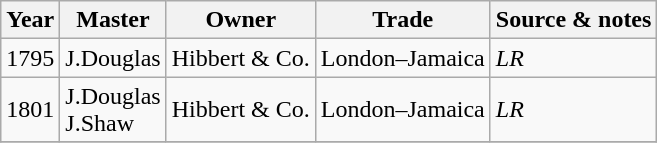<table class="sortable wikitable">
<tr>
<th>Year</th>
<th>Master</th>
<th>Owner</th>
<th>Trade</th>
<th>Source & notes</th>
</tr>
<tr>
<td>1795</td>
<td>J.Douglas</td>
<td>Hibbert & Co.</td>
<td>London–Jamaica</td>
<td><em>LR</em></td>
</tr>
<tr>
<td>1801</td>
<td>J.Douglas<br>J.Shaw</td>
<td>Hibbert & Co.</td>
<td>London–Jamaica</td>
<td><em>LR</em></td>
</tr>
<tr>
</tr>
</table>
